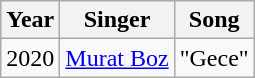<table class="wikitable">
<tr>
<th>Year</th>
<th>Singer</th>
<th>Song</th>
</tr>
<tr>
<td>2020</td>
<td><a href='#'>Murat Boz</a></td>
<td>"Gece"</td>
</tr>
</table>
